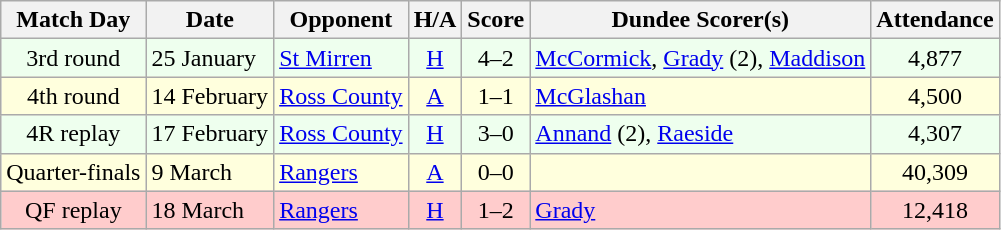<table class="wikitable" style="text-align:center">
<tr>
<th>Match Day</th>
<th>Date</th>
<th>Opponent</th>
<th>H/A</th>
<th>Score</th>
<th>Dundee Scorer(s)</th>
<th>Attendance</th>
</tr>
<tr bgcolor="#EEFFEE">
<td>3rd round</td>
<td align="left">25 January</td>
<td align="left"><a href='#'>St Mirren</a></td>
<td><a href='#'>H</a></td>
<td>4–2</td>
<td align="left"><a href='#'>McCormick</a>, <a href='#'>Grady</a> (2), <a href='#'>Maddison</a></td>
<td>4,877</td>
</tr>
<tr bgcolor="#FFFFDD">
<td>4th round</td>
<td align="left">14 February</td>
<td align="left"><a href='#'>Ross County</a></td>
<td><a href='#'>A</a></td>
<td>1–1</td>
<td align="left"><a href='#'>McGlashan</a></td>
<td>4,500</td>
</tr>
<tr bgcolor="#EEFFEE">
<td>4R replay</td>
<td align="left">17 February</td>
<td align="left"><a href='#'>Ross County</a></td>
<td><a href='#'>H</a></td>
<td>3–0</td>
<td align="left"><a href='#'>Annand</a> (2), <a href='#'>Raeside</a></td>
<td>4,307</td>
</tr>
<tr bgcolor="#FFFFDD">
<td>Quarter-finals</td>
<td align="left">9 March</td>
<td align="left"><a href='#'>Rangers</a></td>
<td><a href='#'>A</a></td>
<td>0–0</td>
<td align="left"></td>
<td>40,309</td>
</tr>
<tr bgcolor="#FFCCCC">
<td>QF replay</td>
<td align="left">18 March</td>
<td align="left"><a href='#'>Rangers</a></td>
<td><a href='#'>H</a></td>
<td>1–2</td>
<td align="left"><a href='#'>Grady</a></td>
<td>12,418</td>
</tr>
</table>
